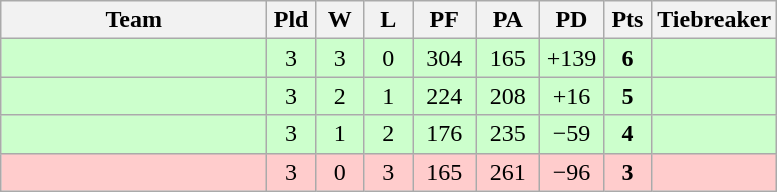<table class="wikitable" style="text-align:center;">
<tr>
<th width=170>Team</th>
<th width=25>Pld</th>
<th width=25>W</th>
<th width=25>L</th>
<th width=35>PF</th>
<th width=35>PA</th>
<th width=35>PD</th>
<th width=25>Pts</th>
<th width=50>Tiebreaker</th>
</tr>
<tr bgcolor=ccffcc>
<td align="left"></td>
<td>3</td>
<td>3</td>
<td>0</td>
<td>304</td>
<td>165</td>
<td>+139</td>
<td><strong>6</strong></td>
<td></td>
</tr>
<tr bgcolor=ccffcc>
<td align="left"></td>
<td>3</td>
<td>2</td>
<td>1</td>
<td>224</td>
<td>208</td>
<td>+16</td>
<td><strong>5</strong></td>
<td></td>
</tr>
<tr bgcolor=ccffcc>
<td align="left"></td>
<td>3</td>
<td>1</td>
<td>2</td>
<td>176</td>
<td>235</td>
<td>−59</td>
<td><strong>4</strong></td>
<td></td>
</tr>
<tr bgcolor=ffcccc>
<td align="left"></td>
<td>3</td>
<td>0</td>
<td>3</td>
<td>165</td>
<td>261</td>
<td>−96</td>
<td><strong>3</strong></td>
<td></td>
</tr>
</table>
